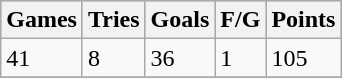<table class="wikitable">
<tr bgcolor=#bdb76b>
<th>Games</th>
<th>Tries</th>
<th>Goals</th>
<th>F/G</th>
<th>Points</th>
</tr>
<tr>
<td>41</td>
<td>8</td>
<td>36</td>
<td>1</td>
<td>105</td>
</tr>
<tr>
</tr>
</table>
